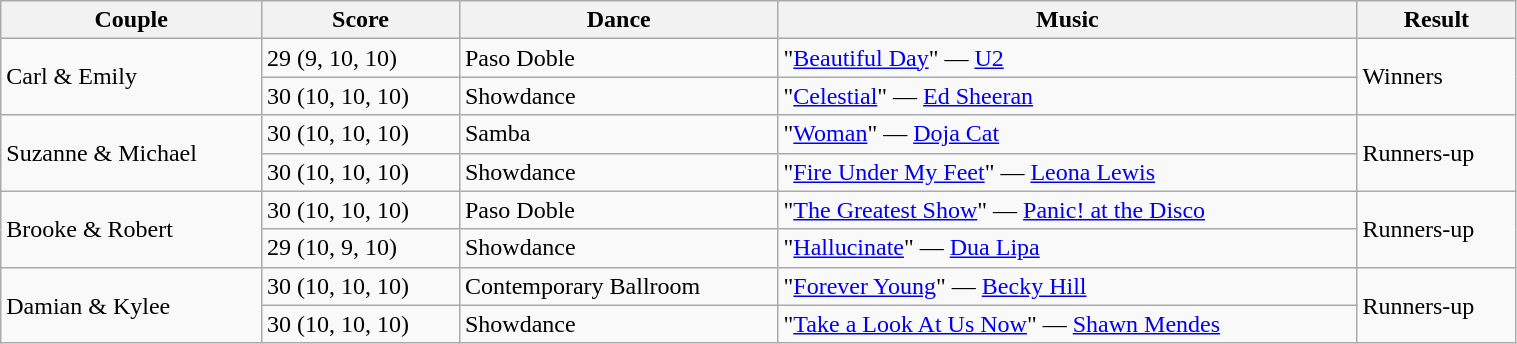<table class="wikitable" style="width:80%;">
<tr>
<th>Couple</th>
<th>Score</th>
<th>Dance</th>
<th>Music</th>
<th>Result</th>
</tr>
<tr>
<td rowspan="2">Carl & Emily</td>
<td>29 (9, 10, 10)</td>
<td>Paso Doble</td>
<td>"<a href='#'>Beautiful Day</a>" — <a href='#'>U2</a></td>
<td rowspan="2">Winners</td>
</tr>
<tr>
<td>30 (10, 10, 10)</td>
<td>Showdance</td>
<td>"<a href='#'>Celestial</a>" — <a href='#'>Ed Sheeran</a></td>
</tr>
<tr>
<td rowspan="2">Suzanne & Michael</td>
<td>30 (10, 10, 10)</td>
<td>Samba</td>
<td>"<a href='#'>Woman</a>" — <a href='#'>Doja Cat</a></td>
<td rowspan="2">Runners-up</td>
</tr>
<tr>
<td>30 (10, 10, 10)</td>
<td>Showdance</td>
<td>"<a href='#'>Fire Under My Feet</a>" — <a href='#'>Leona Lewis</a></td>
</tr>
<tr>
<td rowspan="2">Brooke & Robert</td>
<td>30 (10, 10, 10)</td>
<td>Paso Doble</td>
<td>"<a href='#'>The Greatest Show</a>" — <a href='#'>Panic! at the Disco</a></td>
<td rowspan="2">Runners-up</td>
</tr>
<tr>
<td>29 (10, 9, 10)</td>
<td>Showdance</td>
<td>"<a href='#'>Hallucinate</a>" — <a href='#'>Dua Lipa</a></td>
</tr>
<tr>
<td rowspan="2">Damian & Kylee</td>
<td>30 (10, 10, 10)</td>
<td>Contemporary Ballroom</td>
<td>"<a href='#'>Forever Young</a>" — <a href='#'>Becky Hill</a></td>
<td rowspan="2">Runners-up</td>
</tr>
<tr>
<td>30 (10, 10, 10)</td>
<td>Showdance</td>
<td>"<a href='#'>Take a Look At Us Now</a>" — <a href='#'>Shawn Mendes</a></td>
</tr>
</table>
